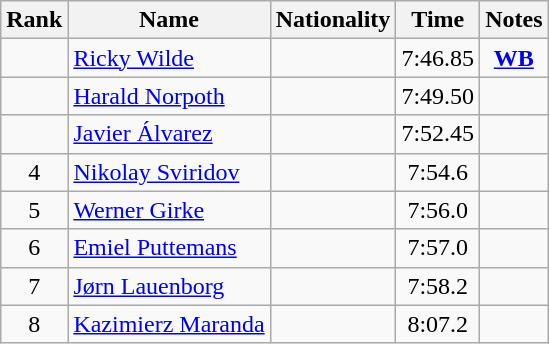<table class="wikitable sortable" style="text-align:center">
<tr>
<th>Rank</th>
<th>Name</th>
<th>Nationality</th>
<th>Time</th>
<th>Notes</th>
</tr>
<tr>
<td></td>
<td align="left"><a href='#'>Ricky Wilde</a></td>
<td align=left></td>
<td>7:46.85</td>
<td><strong><a href='#'>WB</a></strong></td>
</tr>
<tr>
<td></td>
<td align="left"><a href='#'>Harald Norpoth</a></td>
<td align=left></td>
<td>7:49.50</td>
<td></td>
</tr>
<tr>
<td></td>
<td align="left"><a href='#'>Javier Álvarez</a></td>
<td align=left></td>
<td>7:52.45</td>
<td></td>
</tr>
<tr>
<td>4</td>
<td align="left"><a href='#'>Nikolay Sviridov</a></td>
<td align=left></td>
<td>7:54.6</td>
<td></td>
</tr>
<tr>
<td>5</td>
<td align="left"><a href='#'>Werner Girke</a></td>
<td align=left></td>
<td>7:56.0</td>
<td></td>
</tr>
<tr>
<td>6</td>
<td align="left"><a href='#'>Emiel Puttemans</a></td>
<td align=left></td>
<td>7:57.0</td>
<td></td>
</tr>
<tr>
<td>7</td>
<td align="left"><a href='#'>Jørn Lauenborg</a></td>
<td align=left></td>
<td>7:58.2</td>
<td></td>
</tr>
<tr>
<td>8</td>
<td align="left"><a href='#'>Kazimierz Maranda</a></td>
<td align=left></td>
<td>8:07.2</td>
<td></td>
</tr>
</table>
